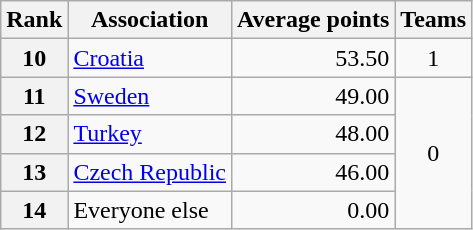<table class="wikitable">
<tr>
<th>Rank</th>
<th>Association</th>
<th>Average points</th>
<th>Teams</th>
</tr>
<tr>
<th>10</th>
<td> <a href='#'>Croatia</a></td>
<td align=right>53.50</td>
<td align="center">1</td>
</tr>
<tr>
<th>11</th>
<td> <a href='#'>Sweden</a></td>
<td align=right>49.00</td>
<td rowspan="4" align="center">0</td>
</tr>
<tr>
<th>12</th>
<td> <a href='#'>Turkey</a></td>
<td align=right>48.00</td>
</tr>
<tr>
<th>13</th>
<td> <a href='#'>Czech Republic</a></td>
<td align=right>46.00</td>
</tr>
<tr>
<th>14</th>
<td>Everyone else</td>
<td align="right">0.00</td>
</tr>
</table>
